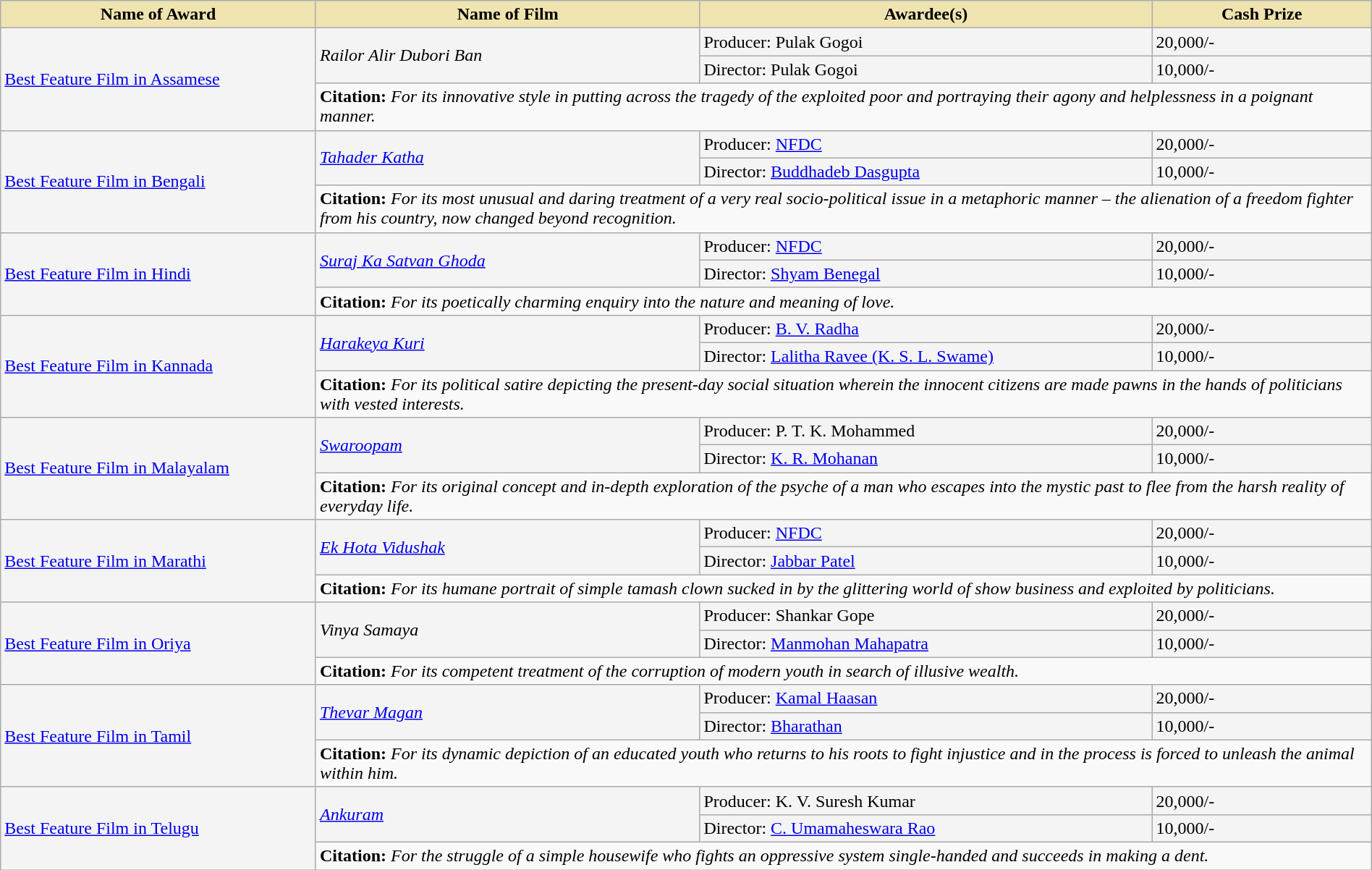<table class="wikitable" style="width:100%;">
<tr>
<th style="background-color:#EFE4B0;width:23%;">Name of Award</th>
<th style="background-color:#EFE4B0;width:28%;">Name of Film</th>
<th style="background-color:#EFE4B0;width:33%;">Awardee(s)</th>
<th style="background-color:#EFE4B0;width:16%;">Cash Prize</th>
</tr>
<tr style="background-color:#F4F4F4">
<td rowspan="3"><a href='#'>Best Feature Film in Assamese</a></td>
<td rowspan="2"><em>Railor Alir Dubori Ban</em></td>
<td>Producer: Pulak Gogoi</td>
<td> 20,000/-</td>
</tr>
<tr style="background-color:#F4F4F4">
<td>Director: Pulak Gogoi</td>
<td> 10,000/-</td>
</tr>
<tr style="background-color:#F9F9F9">
<td colspan="3"><strong>Citation:</strong> <em>For its innovative style in putting across the tragedy of the exploited poor and portraying their agony and helplessness in a poignant manner.</em></td>
</tr>
<tr style="background-color:#F4F4F4">
<td rowspan="3"><a href='#'>Best Feature Film in Bengali</a></td>
<td rowspan="2"><em><a href='#'>Tahader Katha</a></em></td>
<td>Producer: <a href='#'>NFDC</a></td>
<td> 20,000/-</td>
</tr>
<tr style="background-color:#F4F4F4">
<td>Director: <a href='#'>Buddhadeb Dasgupta</a></td>
<td> 10,000/-</td>
</tr>
<tr style="background-color:#F9F9F9">
<td colspan="3"><strong>Citation:</strong> <em>For its most unusual and daring treatment of a very real socio-political issue in a metaphoric manner – the alienation of a freedom fighter from his country, now changed beyond recognition.</em></td>
</tr>
<tr style="background-color:#F4F4F4">
<td rowspan="3"><a href='#'>Best Feature Film in Hindi</a></td>
<td rowspan="2"><em><a href='#'>Suraj Ka Satvan Ghoda</a></em></td>
<td>Producer: <a href='#'>NFDC</a></td>
<td> 20,000/-</td>
</tr>
<tr style="background-color:#F4F4F4">
<td>Director: <a href='#'>Shyam Benegal</a></td>
<td> 10,000/-</td>
</tr>
<tr style="background-color:#F9F9F9">
<td colspan="3"><strong>Citation:</strong> <em>For its poetically charming enquiry into the nature and meaning of love.</em></td>
</tr>
<tr style="background-color:#F4F4F4">
<td rowspan="3"><a href='#'>Best Feature Film in Kannada</a></td>
<td rowspan="2"><em><a href='#'>Harakeya Kuri</a></em></td>
<td>Producer: <a href='#'>B. V. Radha</a></td>
<td> 20,000/-</td>
</tr>
<tr style="background-color:#F4F4F4">
<td>Director: <a href='#'>Lalitha Ravee (K. S. L. Swame)</a></td>
<td> 10,000/-</td>
</tr>
<tr style="background-color:#F9F9F9">
<td colspan="3"><strong>Citation:</strong> <em>For its political satire depicting the present-day social situation wherein the innocent citizens are made pawns in the hands of politicians with vested interests.</em></td>
</tr>
<tr style="background-color:#F4F4F4">
<td rowspan="3"><a href='#'>Best Feature Film in Malayalam</a></td>
<td rowspan="2"><em><a href='#'>Swaroopam</a></em></td>
<td>Producer: P. T. K. Mohammed</td>
<td> 20,000/-</td>
</tr>
<tr style="background-color:#F4F4F4">
<td>Director: <a href='#'>K. R. Mohanan</a></td>
<td> 10,000/-</td>
</tr>
<tr style="background-color:#F9F9F9">
<td colspan="3"><strong>Citation:</strong> <em>For its original concept and in-depth exploration of the psyche of a man who escapes into the mystic past to flee from the harsh reality of everyday life.</em></td>
</tr>
<tr style="background-color:#F4F4F4">
<td rowspan="3"><a href='#'>Best Feature Film in Marathi</a></td>
<td rowspan="2"><em><a href='#'>Ek Hota Vidushak</a></em></td>
<td>Producer: <a href='#'>NFDC</a></td>
<td> 20,000/-</td>
</tr>
<tr style="background-color:#F4F4F4">
<td>Director: <a href='#'>Jabbar Patel</a></td>
<td> 10,000/-</td>
</tr>
<tr style="background-color:#F9F9F9">
<td colspan="3"><strong>Citation:</strong> <em>For its humane portrait of simple tamash clown sucked in by the glittering world of show business and exploited by politicians.</em></td>
</tr>
<tr style="background-color:#F4F4F4">
<td rowspan="3"><a href='#'>Best Feature Film in Oriya</a></td>
<td rowspan="2"><em>Vinya Samaya</em></td>
<td>Producer: Shankar Gope</td>
<td> 20,000/-</td>
</tr>
<tr style="background-color:#F4F4F4">
<td>Director: <a href='#'>Manmohan Mahapatra</a></td>
<td> 10,000/-</td>
</tr>
<tr style="background-color:#F9F9F9">
<td colspan="3"><strong>Citation:</strong> <em>For its competent treatment of the corruption of modern youth in search of illusive wealth.</em></td>
</tr>
<tr style="background-color:#F4F4F4">
<td rowspan="3"><a href='#'>Best Feature Film in Tamil</a></td>
<td rowspan="2"><em><a href='#'>Thevar Magan</a></em></td>
<td>Producer: <a href='#'>Kamal Haasan</a></td>
<td> 20,000/-</td>
</tr>
<tr style="background-color:#F4F4F4">
<td>Director: <a href='#'>Bharathan</a></td>
<td> 10,000/-</td>
</tr>
<tr style="background-color:#F9F9F9">
<td colspan="3"><strong>Citation:</strong> <em>For its dynamic depiction of an educated youth who returns to his roots to fight injustice and in the process is forced to unleash the animal within him.</em></td>
</tr>
<tr style="background-color:#F4F4F4">
<td rowspan="3"><a href='#'>Best Feature Film in Telugu</a></td>
<td rowspan="2"><em><a href='#'>Ankuram</a></em></td>
<td>Producer: K. V. Suresh Kumar</td>
<td> 20,000/-</td>
</tr>
<tr style="background-color:#F4F4F4">
<td>Director: <a href='#'>C. Umamaheswara Rao</a></td>
<td> 10,000/-</td>
</tr>
<tr style="background-color:#F9F9F9">
<td colspan="3"><strong>Citation:</strong> <em>For the struggle of a simple housewife who fights an oppressive system single-handed and succeeds in making a dent.</em></td>
</tr>
</table>
